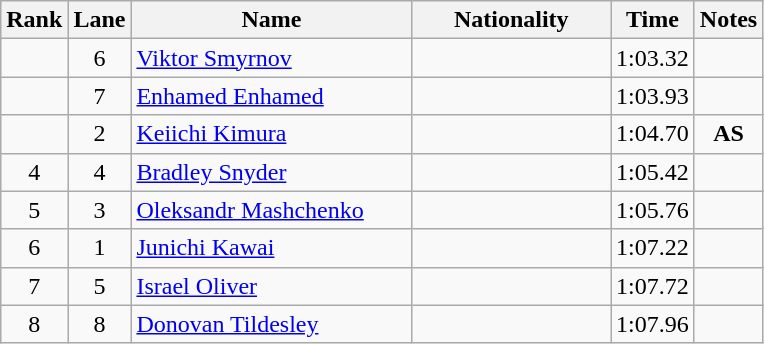<table class="wikitable sortable" style="text-align:center">
<tr>
<th>Rank</th>
<th>Lane</th>
<th style="width:180px">Name</th>
<th style="width:125px">Nationality</th>
<th>Time</th>
<th>Notes</th>
</tr>
<tr>
<td></td>
<td>6</td>
<td style="text-align:left;"><a href='#'>Viktor Smyrnov</a></td>
<td style="text-align:left;"></td>
<td>1:03.32</td>
<td></td>
</tr>
<tr>
<td></td>
<td>7</td>
<td style="text-align:left;"><a href='#'>Enhamed Enhamed</a></td>
<td style="text-align:left;"></td>
<td>1:03.93</td>
<td></td>
</tr>
<tr>
<td></td>
<td>2</td>
<td style="text-align:left;"><a href='#'>Keiichi Kimura</a></td>
<td style="text-align:left;"></td>
<td>1:04.70</td>
<td><strong>AS</strong></td>
</tr>
<tr>
<td>4</td>
<td>4</td>
<td style="text-align:left;"><a href='#'>Bradley Snyder</a></td>
<td style="text-align:left;"></td>
<td>1:05.42</td>
<td></td>
</tr>
<tr>
<td>5</td>
<td>3</td>
<td style="text-align:left;"><a href='#'>Oleksandr Mashchenko</a></td>
<td style="text-align:left;"></td>
<td>1:05.76</td>
<td></td>
</tr>
<tr>
<td>6</td>
<td>1</td>
<td style="text-align:left;"><a href='#'>Junichi Kawai</a></td>
<td style="text-align:left;"></td>
<td>1:07.22</td>
<td></td>
</tr>
<tr>
<td>7</td>
<td>5</td>
<td style="text-align:left;"><a href='#'>Israel Oliver</a></td>
<td style="text-align:left;"></td>
<td>1:07.72</td>
<td></td>
</tr>
<tr>
<td>8</td>
<td>8</td>
<td style="text-align:left;"><a href='#'>Donovan Tildesley</a></td>
<td style="text-align:left;"></td>
<td>1:07.96</td>
<td></td>
</tr>
</table>
